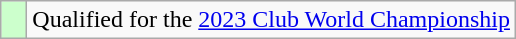<table class="wikitable" style="text-align:left">
<tr>
<td width=10px bgcolor=#ccffcc></td>
<td>Qualified for the <a href='#'>2023 Club World Championship</a></td>
</tr>
</table>
